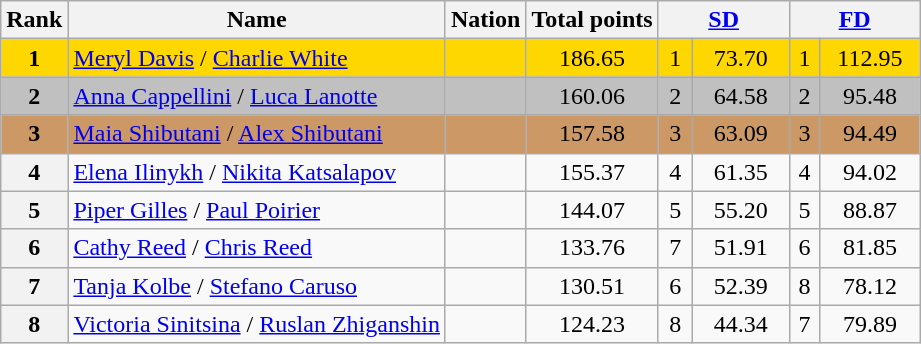<table class="wikitable sortable">
<tr>
<th>Rank</th>
<th>Name</th>
<th>Nation</th>
<th>Total points</th>
<th colspan="2" width="80px"><a href='#'>SD</a></th>
<th colspan="2" width="80px"><a href='#'>FD</a></th>
</tr>
<tr bgcolor="gold">
<td align="center"><strong>1</strong></td>
<td><a href='#'>Meryl Davis</a> / <a href='#'>Charlie White</a></td>
<td></td>
<td align="center">186.65</td>
<td align="center">1</td>
<td align="center">73.70</td>
<td align="center">1</td>
<td align="center">112.95</td>
</tr>
<tr bgcolor="silver">
<td align="center"><strong>2</strong></td>
<td><a href='#'>Anna Cappellini</a> / <a href='#'>Luca Lanotte</a></td>
<td></td>
<td align="center">160.06</td>
<td align="center">2</td>
<td align="center">64.58</td>
<td align="center">2</td>
<td align="center">95.48</td>
</tr>
<tr bgcolor="cc9966">
<td align="center"><strong>3</strong></td>
<td><a href='#'>Maia Shibutani</a> / <a href='#'>Alex Shibutani</a></td>
<td></td>
<td align="center">157.58</td>
<td align="center">3</td>
<td align="center">63.09</td>
<td align="center">3</td>
<td align="center">94.49</td>
</tr>
<tr>
<th>4</th>
<td><a href='#'>Elena Ilinykh</a> / <a href='#'>Nikita Katsalapov</a></td>
<td></td>
<td align="center">155.37</td>
<td align="center">4</td>
<td align="center">61.35</td>
<td align="center">4</td>
<td align="center">94.02</td>
</tr>
<tr>
<th>5</th>
<td><a href='#'>Piper Gilles</a> / <a href='#'>Paul Poirier</a></td>
<td></td>
<td align="center">144.07</td>
<td align="center">5</td>
<td align="center">55.20</td>
<td align="center">5</td>
<td align="center">88.87</td>
</tr>
<tr>
<th>6</th>
<td><a href='#'>Cathy Reed</a> / <a href='#'>Chris Reed</a></td>
<td></td>
<td align="center">133.76</td>
<td align="center">7</td>
<td align="center">51.91</td>
<td align="center">6</td>
<td align="center">81.85</td>
</tr>
<tr>
<th>7</th>
<td><a href='#'>Tanja Kolbe</a> / <a href='#'>Stefano Caruso</a></td>
<td></td>
<td align="center">130.51</td>
<td align="center">6</td>
<td align="center">52.39</td>
<td align="center">8</td>
<td align="center">78.12</td>
</tr>
<tr>
<th>8</th>
<td><a href='#'>Victoria Sinitsina</a> / <a href='#'>Ruslan Zhiganshin</a></td>
<td></td>
<td align="center">124.23</td>
<td align="center">8</td>
<td align="center">44.34</td>
<td align="center">7</td>
<td align="center">79.89</td>
</tr>
</table>
